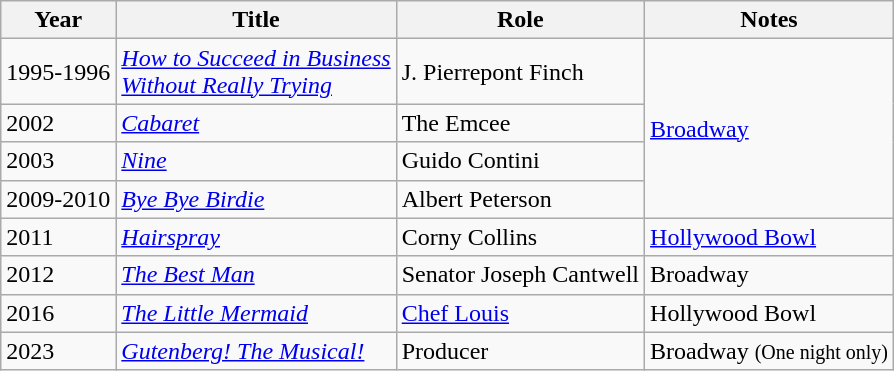<table class="wikitable sortable">
<tr>
<th>Year</th>
<th>Title</th>
<th>Role</th>
<th class="unsortable">Notes</th>
</tr>
<tr>
<td>1995-1996</td>
<td><em><a href='#'>How to Succeed in Business<br>Without Really Trying</a></em></td>
<td>J. Pierrepont Finch</td>
<td rowspan=4><a href='#'>Broadway</a></td>
</tr>
<tr>
<td>2002</td>
<td><em><a href='#'>Cabaret</a></em></td>
<td>The Emcee</td>
</tr>
<tr>
<td>2003</td>
<td><em><a href='#'>Nine</a></em></td>
<td>Guido Contini</td>
</tr>
<tr>
<td>2009-2010</td>
<td><em><a href='#'>Bye Bye Birdie</a></em></td>
<td>Albert Peterson</td>
</tr>
<tr>
<td>2011</td>
<td><em><a href='#'>Hairspray</a></em></td>
<td>Corny Collins</td>
<td><a href='#'>Hollywood Bowl</a></td>
</tr>
<tr>
<td>2012</td>
<td><em><a href='#'>The Best Man</a></em></td>
<td>Senator Joseph Cantwell</td>
<td>Broadway</td>
</tr>
<tr>
<td>2016</td>
<td><em><a href='#'>The Little Mermaid</a></em></td>
<td><a href='#'>Chef Louis</a></td>
<td>Hollywood Bowl</td>
</tr>
<tr>
<td>2023</td>
<td><em><a href='#'>Gutenberg! The Musical!</a></em></td>
<td>Producer</td>
<td>Broadway <small>(One night only)</small></td>
</tr>
</table>
